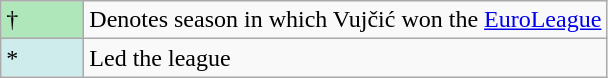<table class="wikitable">
<tr>
<td style="background:#AFE6BA; width:3em;">†</td>
<td>Denotes season in which Vujčić won the <a href='#'>EuroLeague</a></td>
</tr>
<tr>
<td style="background:#CFECEC; width:1em">*</td>
<td>Led the league</td>
</tr>
</table>
